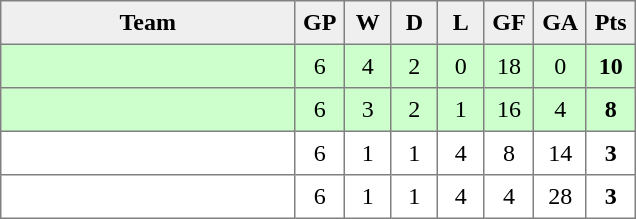<table style=border-collapse:collapse border=1 cellspacing=0 cellpadding=5>
<tr align=center bgcolor=#efefef>
<th width=185>Team</th>
<th width=20>GP</th>
<th width=20>W</th>
<th width=20>D</th>
<th width=20>L</th>
<th width=20>GF</th>
<th width=20>GA</th>
<th width=20>Pts</th>
</tr>
<tr bgcolor=#ccffcc align=center>
<td style="text-align:left;"></td>
<td>6</td>
<td>4</td>
<td>2</td>
<td>0</td>
<td>18</td>
<td>0</td>
<td><strong>10</strong></td>
</tr>
<tr bgcolor=#ccffcc align=center>
<td style="text-align:left;"></td>
<td>6</td>
<td>3</td>
<td>2</td>
<td>1</td>
<td>16</td>
<td>4</td>
<td><strong>8</strong></td>
</tr>
<tr align=center>
<td style="text-align:left;"></td>
<td>6</td>
<td>1</td>
<td>1</td>
<td>4</td>
<td>8</td>
<td>14</td>
<td><strong>3</strong></td>
</tr>
<tr align=center>
<td style="text-align:left;"></td>
<td>6</td>
<td>1</td>
<td>1</td>
<td>4</td>
<td>4</td>
<td>28</td>
<td><strong>3</strong></td>
</tr>
</table>
